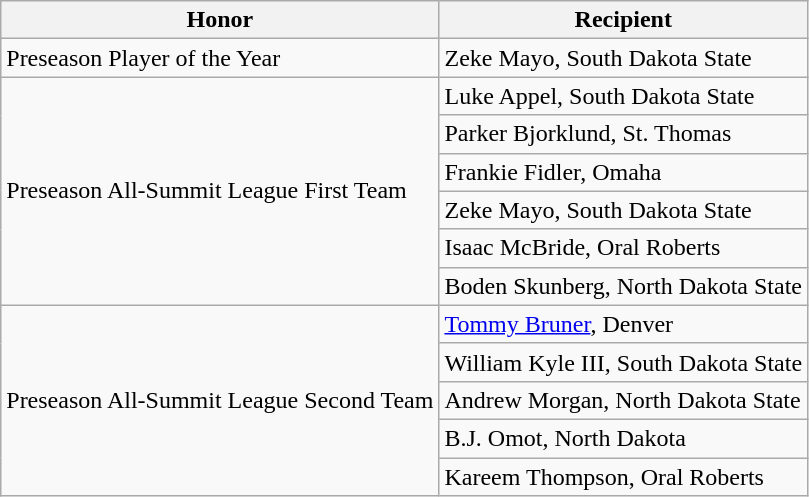<table class="wikitable" border="1">
<tr>
<th>Honor</th>
<th>Recipient</th>
</tr>
<tr>
<td>Preseason Player of the Year</td>
<td>Zeke Mayo, South Dakota State</td>
</tr>
<tr>
<td rowspan=6>Preseason All-Summit League First Team</td>
<td>Luke Appel, South Dakota State</td>
</tr>
<tr>
<td>Parker Bjorklund, St. Thomas</td>
</tr>
<tr>
<td>Frankie Fidler, Omaha</td>
</tr>
<tr>
<td>Zeke Mayo, South Dakota State</td>
</tr>
<tr>
<td>Isaac McBride, Oral Roberts</td>
</tr>
<tr>
<td>Boden Skunberg, North Dakota State</td>
</tr>
<tr>
<td rowspan=5>Preseason All-Summit League Second Team</td>
<td><a href='#'>Tommy Bruner</a>, Denver</td>
</tr>
<tr>
<td>William Kyle III, South Dakota State</td>
</tr>
<tr>
<td>Andrew Morgan, North Dakota State</td>
</tr>
<tr>
<td>B.J. Omot, North Dakota</td>
</tr>
<tr>
<td>Kareem Thompson, Oral Roberts</td>
</tr>
</table>
